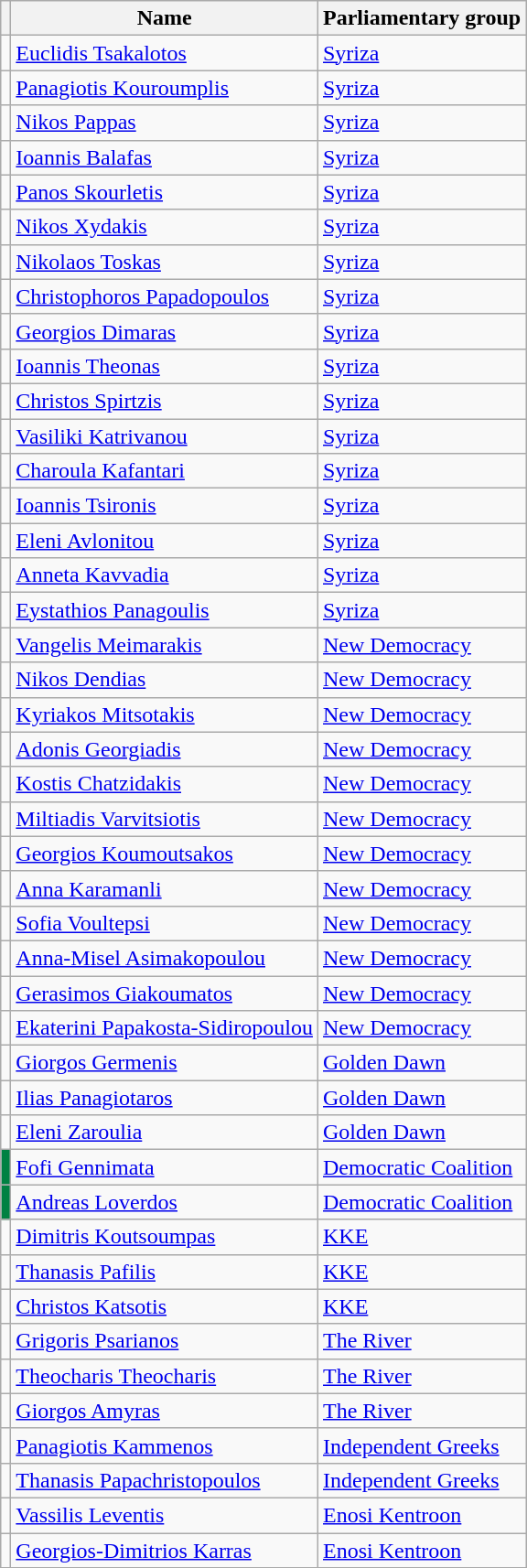<table class="wikitable sortable" border="1">
<tr>
<th></th>
<th>Name</th>
<th>Parliamentary group</th>
</tr>
<tr>
<td bgcolor=></td>
<td data-sort-value="Tsakalotos, Euclidis"><a href='#'>Euclidis Tsakalotos</a></td>
<td><a href='#'>Syriza</a></td>
</tr>
<tr>
<td bgcolor=></td>
<td data-sort-value="Kouroumplis, Panagiotis"><a href='#'>Panagiotis Kouroumplis</a></td>
<td><a href='#'>Syriza</a></td>
</tr>
<tr>
<td bgcolor=></td>
<td data-sort-value="Pappas, Nikos"><a href='#'>Nikos Pappas</a></td>
<td><a href='#'>Syriza</a></td>
</tr>
<tr>
<td bgcolor=></td>
<td data-sort-value="Balafas, Ioannis"><a href='#'>Ioannis Balafas</a></td>
<td><a href='#'>Syriza</a></td>
</tr>
<tr>
<td bgcolor=></td>
<td data-sort-value="Skourletis, Panos"><a href='#'>Panos Skourletis</a></td>
<td><a href='#'>Syriza</a></td>
</tr>
<tr>
<td bgcolor=></td>
<td data-sort-value="Xydakis, Nikos"><a href='#'>Nikos Xydakis</a></td>
<td><a href='#'>Syriza</a></td>
</tr>
<tr>
<td bgcolor=></td>
<td data-sort-value="Toskas, Nikolaos"><a href='#'>Nikolaos Toskas</a></td>
<td><a href='#'>Syriza</a></td>
</tr>
<tr>
<td bgcolor=></td>
<td data-sort-value="Papadopoulos, Christophoros"><a href='#'>Christophoros Papadopoulos</a></td>
<td><a href='#'>Syriza</a></td>
</tr>
<tr>
<td bgcolor=></td>
<td data-sort-value="Dimaras, Georgios"><a href='#'>Georgios Dimaras</a></td>
<td><a href='#'>Syriza</a></td>
</tr>
<tr>
<td bgcolor=></td>
<td data-sort-value="Theonas, Ioannis"><a href='#'>Ioannis Theonas</a></td>
<td><a href='#'>Syriza</a></td>
</tr>
<tr>
<td bgcolor=></td>
<td data-sort-value="Spirtzis, Christos"><a href='#'>Christos Spirtzis</a></td>
<td><a href='#'>Syriza</a></td>
</tr>
<tr>
<td bgcolor=></td>
<td data-sort-value="Katrivanou, Vassiliki"><a href='#'>Vasiliki Katrivanou</a></td>
<td><a href='#'>Syriza</a></td>
</tr>
<tr>
<td bgcolor=></td>
<td data-sort-value="Kafantari, Haroula"><a href='#'>Charoula Kafantari</a></td>
<td><a href='#'>Syriza</a></td>
</tr>
<tr>
<td bgcolor=></td>
<td data-sort-value="Tsironis, Ioannis"><a href='#'>Ioannis Tsironis</a></td>
<td><a href='#'>Syriza</a></td>
</tr>
<tr>
<td bgcolor=></td>
<td data-sort-value="Avlonitou, Eleni"><a href='#'>Eleni Avlonitou</a></td>
<td><a href='#'>Syriza</a></td>
</tr>
<tr>
<td bgcolor=></td>
<td data-sort-value="Kavvadia, Annetta"><a href='#'>Anneta Kavvadia</a></td>
<td><a href='#'>Syriza</a></td>
</tr>
<tr>
<td bgcolor=></td>
<td data-sort-value="Panagoulis, Eustathios"><a href='#'>Eystathios Panagoulis</a></td>
<td><a href='#'>Syriza</a><br></td>
</tr>
<tr>
<td bgcolor=></td>
<td data-sort-value="Meimarakis, Vangelis"><a href='#'>Vangelis Meimarakis</a></td>
<td><a href='#'>New Democracy</a></td>
</tr>
<tr>
<td bgcolor=></td>
<td data-sort-value="Dendias, Nikos"><a href='#'>Nikos Dendias</a></td>
<td><a href='#'>New Democracy</a></td>
</tr>
<tr>
<td bgcolor=></td>
<td data-sort-value="Mitsotakis, Kyriakos"><a href='#'>Kyriakos Mitsotakis</a></td>
<td><a href='#'>New Democracy</a></td>
</tr>
<tr>
<td bgcolor=></td>
<td data-sort-value="Georgiadis, Adonis"><a href='#'>Adonis Georgiadis</a></td>
<td><a href='#'>New Democracy</a></td>
</tr>
<tr>
<td bgcolor=></td>
<td data-sort-value="Chatzidakis, Kostis"><a href='#'>Kostis Chatzidakis</a></td>
<td><a href='#'>New Democracy</a></td>
</tr>
<tr>
<td bgcolor=></td>
<td data-sort-value="Varvitsiotis, Miltiadis"><a href='#'>Miltiadis Varvitsiotis</a></td>
<td><a href='#'>New Democracy</a></td>
</tr>
<tr>
<td bgcolor=></td>
<td data-sort-value="Koumoutsakos, Georgios"><a href='#'>Georgios Koumoutsakos</a></td>
<td><a href='#'>New Democracy</a></td>
</tr>
<tr>
<td bgcolor=></td>
<td data-sort-value="Karamanli, Anna"><a href='#'>Anna Karamanli</a></td>
<td><a href='#'>New Democracy</a></td>
</tr>
<tr>
<td bgcolor=></td>
<td data-sort-value="Voultepsi, Sofia"><a href='#'>Sofia Voultepsi</a></td>
<td><a href='#'>New Democracy</a></td>
</tr>
<tr>
<td bgcolor=></td>
<td data-sort-value="Asimakopoulou, Anna-Misel"><a href='#'>Anna-Misel Asimakopoulou</a></td>
<td><a href='#'>New Democracy</a></td>
</tr>
<tr>
<td bgcolor=></td>
<td data-sort-value="Giakoumatos, Gerasimos"><a href='#'>Gerasimos Giakoumatos</a></td>
<td><a href='#'>New Democracy</a></td>
</tr>
<tr>
<td bgcolor=></td>
<td data-sort-value="Papakosta-Sidiropoulou, Ekaterini"><a href='#'>Ekaterini Papakosta-Sidiropoulou</a></td>
<td><a href='#'>New Democracy</a><br></td>
</tr>
<tr>
<td bgcolor=></td>
<td data-sort-value="Germenis, Giorgos"><a href='#'>Giorgos Germenis</a></td>
<td><a href='#'>Golden Dawn</a></td>
</tr>
<tr>
<td bgcolor=></td>
<td data-sort-value="Panagiotaros, Ilias"><a href='#'>Ilias Panagiotaros</a></td>
<td><a href='#'>Golden Dawn</a></td>
</tr>
<tr>
<td bgcolor=></td>
<td data-sort-value="Zarouli, Eleni"><a href='#'>Eleni Zaroulia</a></td>
<td><a href='#'>Golden Dawn</a><br></td>
</tr>
<tr>
<td bgcolor=#008142></td>
<td data-sort-value="Gennimata, Fofi"><a href='#'>Fofi Gennimata</a></td>
<td><a href='#'>Democratic Coalition</a></td>
</tr>
<tr>
<td bgcolor=#008142></td>
<td data-sort-value="Loverdos, Andreas"><a href='#'>Andreas Loverdos</a></td>
<td><a href='#'>Democratic Coalition</a><br></td>
</tr>
<tr>
<td bgcolor=></td>
<td data-sort-value="Koutsoumpas, Dimitris"><a href='#'>Dimitris Koutsoumpas</a></td>
<td><a href='#'>KKE</a></td>
</tr>
<tr>
<td bgcolor=></td>
<td data-sort-value="Pafilis, Thanasis"><a href='#'>Thanasis Pafilis</a></td>
<td><a href='#'>KKE</a></td>
</tr>
<tr>
<td bgcolor=></td>
<td data-sort-value="Katsotis, Christos"><a href='#'>Christos Katsotis</a></td>
<td><a href='#'>KKE</a><br></td>
</tr>
<tr>
<td bgcolor=></td>
<td data-sort-value="Psarianos, Grigoris"><a href='#'>Grigoris Psarianos</a></td>
<td><a href='#'>The River</a></td>
</tr>
<tr>
<td bgcolor=></td>
<td data-sort-value="Theoharis, Τheocharis"><a href='#'>Theocharis Theocharis</a></td>
<td><a href='#'>The River</a></td>
</tr>
<tr>
<td bgcolor=></td>
<td data-sort-value="Amyras, Giorgos"><a href='#'>Giorgos Amyras</a></td>
<td><a href='#'>The River</a><br></td>
</tr>
<tr>
<td bgcolor=></td>
<td data-sort-value="Kammenos, Panagiotis"><a href='#'>Panagiotis Kammenos</a></td>
<td><a href='#'>Independent Greeks</a></td>
</tr>
<tr>
<td bgcolor=></td>
<td data-sort-value="Papachristopoulos, Thanasis"><a href='#'>Thanasis Papachristopoulos</a></td>
<td><a href='#'>Independent Greeks</a><br></td>
</tr>
<tr>
<td bgcolor=></td>
<td data-sort-value="Leventis, Vassilis"><a href='#'>Vassilis Leventis</a></td>
<td><a href='#'>Enosi Kentroon</a></td>
</tr>
<tr>
<td bgcolor=></td>
<td data-sort-value="Karras, Georgios-Dimitrios"><a href='#'>Georgios-Dimitrios Karras</a></td>
<td><a href='#'>Enosi Kentroon</a></td>
</tr>
</table>
